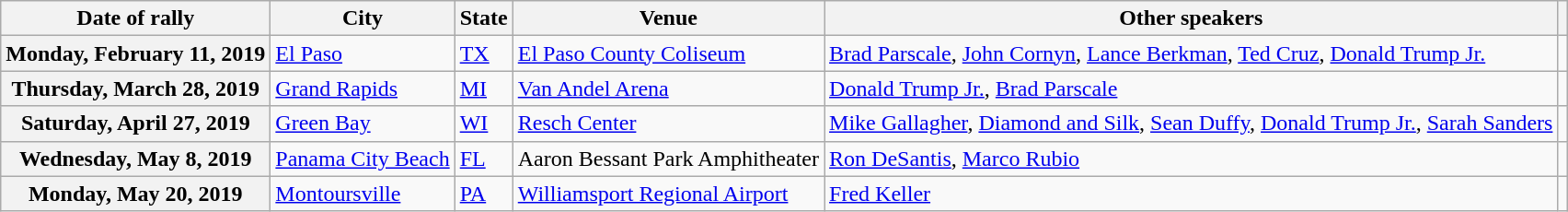<table class="wikitable sortable">
<tr>
<th scope="col" style="text-align:center;">Date of rally</th>
<th scope="col" style="text-align:center;">City</th>
<th scope="col" style="text-align:center;">State</th>
<th scope="col" style="text-align:center;">Venue</th>
<th scope="col" style="text-align:center;">Other speakers</th>
<th></th>
</tr>
<tr>
<th scope="row">Monday, February 11, 2019</th>
<td><a href='#'>El Paso</a></td>
<td><a href='#'>TX</a></td>
<td><a href='#'>El Paso County Coliseum</a></td>
<td><a href='#'>Brad Parscale</a>, <a href='#'>John Cornyn</a>, <a href='#'>Lance Berkman</a>, <a href='#'>Ted Cruz</a>, <a href='#'>Donald Trump Jr.</a></td>
<td></td>
</tr>
<tr>
<th scope="row">Thursday, March 28, 2019</th>
<td><a href='#'>Grand Rapids</a></td>
<td><a href='#'>MI</a></td>
<td><a href='#'>Van Andel Arena</a></td>
<td><a href='#'>Donald Trump Jr.</a>, <a href='#'>Brad Parscale</a></td>
<td></td>
</tr>
<tr>
<th scope="row">Saturday, April 27, 2019</th>
<td><a href='#'>Green Bay</a></td>
<td><a href='#'>WI</a></td>
<td><a href='#'>Resch Center</a></td>
<td><a href='#'>Mike Gallagher</a>, <a href='#'>Diamond and Silk</a>, <a href='#'>Sean Duffy</a>, <a href='#'>Donald Trump Jr.</a>, <a href='#'>Sarah Sanders</a></td>
<td></td>
</tr>
<tr>
<th scope="row">Wednesday, May 8, 2019</th>
<td><a href='#'>Panama City Beach</a></td>
<td><a href='#'>FL</a></td>
<td>Aaron Bessant Park Amphitheater</td>
<td><a href='#'>Ron DeSantis</a>, <a href='#'>Marco Rubio</a></td>
<td></td>
</tr>
<tr>
<th scope="row">Monday, May 20, 2019</th>
<td><a href='#'>Montoursville</a></td>
<td><a href='#'>PA</a></td>
<td><a href='#'>Williamsport Regional Airport</a></td>
<td><a href='#'>Fred Keller</a></td>
<td></td>
</tr>
</table>
